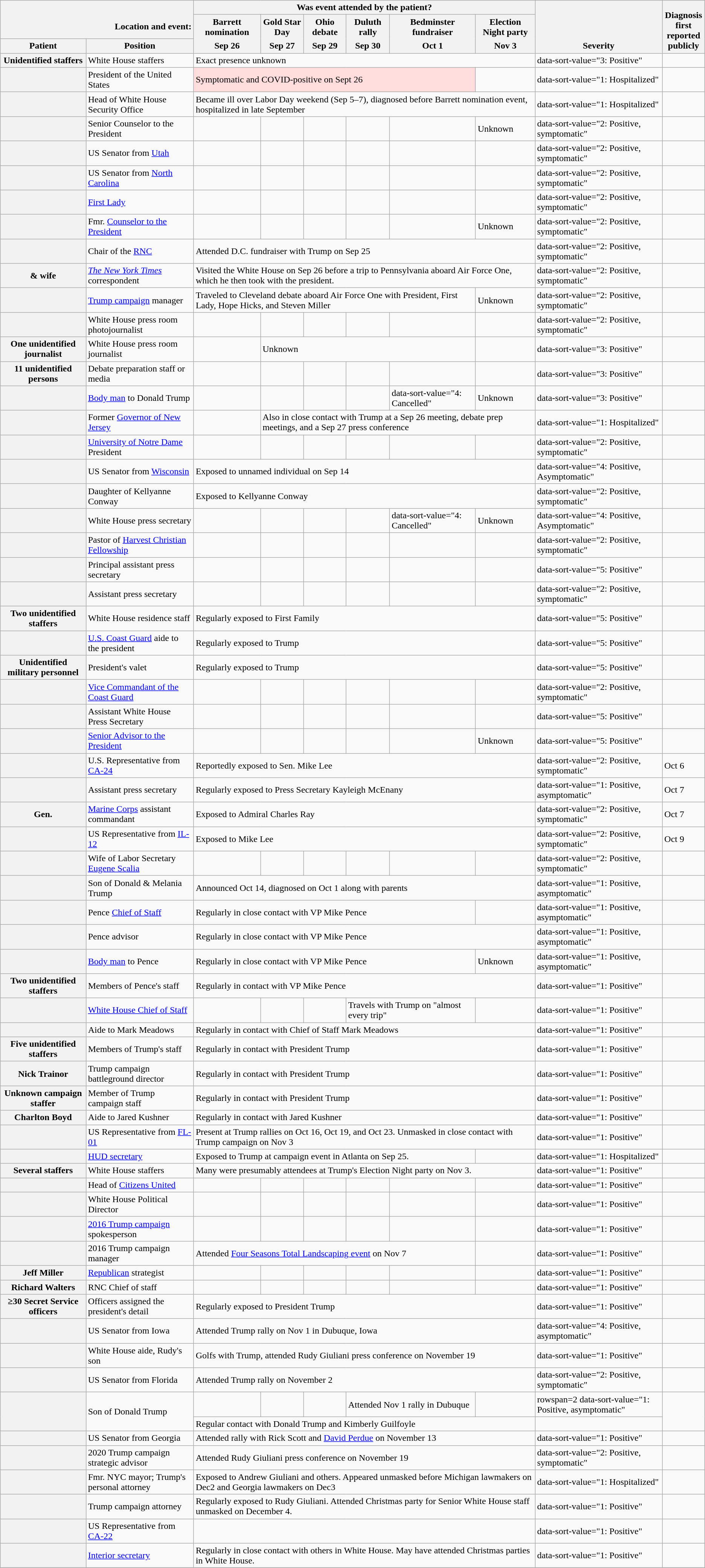<table class="wikitable sortable plainrowheaders">
<tr valign=bottom>
<th scope="row" colspan=2 style='border-style: none none none none;'></th>
<th scope="col" colspan=6>Was event attended by the patient?</th>
<th scope="col" rowspan=3>Severity</th>
<th scope="col" rowspan=3 style="max-width:70px;">Diagnosis first reported publicly</th>
</tr>
<tr>
<th scope="col" colspan=2 style="border-style: none solid solid solid; text-align:right;">Location and event:</th>
<th scope="col" style='border-style: solid solid none solid;'>Barrett nomination</th>
<th scope="col" style='border-style: solid solid none solid;'>Gold Star Day</th>
<th scope="col" style='border-style: solid solid none solid;'>Ohio debate</th>
<th scope="col" style='border-style: solid solid none solid;'>Duluth rally</th>
<th scope="col" style='border-style: solid solid none solid;'>Bedminster fundraiser</th>
<th scope="col" style='border-style: solid solid none solid;'>Election Night party</th>
</tr>
<tr>
<th scope="col" style='border-style: none solid solid solid;'>Patient</th>
<th scope="col" style='border-style: none solid solid solid;'>Position</th>
<th scope="col" style='border-style: none solid solid solid;'>Sep 26</th>
<th scope="col" style='border-style: none solid solid solid;'>Sep 27</th>
<th scope="col" style='border-style: none solid solid solid;'>Sep 29</th>
<th scope="col" style='border-style: none solid solid solid;'>Sep 30</th>
<th scope="col" style='border-style: none solid solid solid;'>Oct 1</th>
<th scope="col" style='border-style: none solid solid solid;'>Nov 3</th>
</tr>
<tr>
<th scope="row">Unidentified staffers</th>
<td>White House staffers</td>
<td colspan=6>Exact presence unknown</td>
<td>data-sort-value="3: Positive" </td>
<td></td>
</tr>
<tr>
<th scope="row"></th>
<td>President of the United States</td>
<td colspan=5 bgcolor=#fdd>Symptomatic and COVID-positive on Sept 26</td>
<td></td>
<td>data-sort-value="1: Hospitalized" </td>
<td></td>
</tr>
<tr>
<th scope="row"></th>
<td>Head of White House Security Office</td>
<td colspan=6>Became ill over Labor Day weekend (Sep 5–7), diagnosed before Barrett nomination event, hospitalized in late September</td>
<td>data-sort-value="1: Hospitalized" </td>
<td></td>
</tr>
<tr>
<th scope="row"></th>
<td>Senior Counselor to the President</td>
<td></td>
<td></td>
<td></td>
<td></td>
<td></td>
<td>Unknown</td>
<td>data-sort-value="2: Positive, symptomatic" </td>
<td></td>
</tr>
<tr>
<th scope="row"></th>
<td>US Senator from <a href='#'>Utah</a></td>
<td></td>
<td></td>
<td></td>
<td></td>
<td></td>
<td></td>
<td>data-sort-value="2: Positive, symptomatic" </td>
<td></td>
</tr>
<tr>
<th scope="row"></th>
<td>US Senator from <a href='#'>North Carolina</a></td>
<td></td>
<td></td>
<td></td>
<td></td>
<td></td>
<td></td>
<td>data-sort-value="2: Positive, symptomatic" </td>
<td></td>
</tr>
<tr>
<th scope="row"></th>
<td><a href='#'>First Lady</a></td>
<td></td>
<td></td>
<td></td>
<td></td>
<td></td>
<td></td>
<td>data-sort-value="2: Positive, symptomatic" </td>
<td></td>
</tr>
<tr>
<th scope="row"></th>
<td>Fmr. <a href='#'>Counselor to the President</a></td>
<td></td>
<td></td>
<td></td>
<td></td>
<td></td>
<td>Unknown</td>
<td>data-sort-value="2: Positive, symptomatic" </td>
<td></td>
</tr>
<tr>
<th scope="row"></th>
<td>Chair of the <a href='#'>RNC</a></td>
<td colspan=6>Attended D.C. fundraiser with Trump on Sep 25</td>
<td>data-sort-value="2: Positive, symptomatic" </td>
<td></td>
</tr>
<tr>
<th scope="row"> & wife</th>
<td><em><a href='#'>The New York Times</a></em> correspondent</td>
<td colspan=6>Visited the White House on Sep 26 before a trip to Pennsylvania aboard Air Force One, which he then took with the president.</td>
<td>data-sort-value="2: Positive, symptomatic" </td>
<td></td>
</tr>
<tr>
<th scope="row"></th>
<td><a href='#'>Trump campaign</a> manager</td>
<td colspan=5>Traveled to Cleveland debate aboard Air Force One with President, First Lady, Hope Hicks, and Steven Miller</td>
<td>Unknown</td>
<td>data-sort-value="2: Positive, symptomatic" </td>
<td></td>
</tr>
<tr>
<th scope="row"></th>
<td>White House press room photojournalist</td>
<td></td>
<td></td>
<td></td>
<td></td>
<td></td>
<td></td>
<td>data-sort-value="2: Positive, symptomatic" </td>
<td></td>
</tr>
<tr>
<th scope="row">One unidentified journalist</th>
<td>White House press room journalist</td>
<td></td>
<td colspan=4>Unknown</td>
<td></td>
<td>data-sort-value="3: Positive" </td>
<td></td>
</tr>
<tr>
<th scope="row">11 unidentified persons</th>
<td>Debate preparation staff or media</td>
<td></td>
<td></td>
<td></td>
<td></td>
<td></td>
<td></td>
<td>data-sort-value="3: Positive" </td>
<td></td>
</tr>
<tr>
<th scope="row"></th>
<td><a href='#'>Body man</a> to Donald Trump</td>
<td></td>
<td></td>
<td></td>
<td></td>
<td>data-sort-value="4: Cancelled" </td>
<td>Unknown</td>
<td>data-sort-value="3: Positive" </td>
<td></td>
</tr>
<tr>
<th scope="row"></th>
<td>Former <a href='#'>Governor of New Jersey</a></td>
<td></td>
<td colspan=5>Also in close contact with Trump at a Sep 26 meeting, debate prep meetings, and a Sep 27 press conference</td>
<td>data-sort-value="1: Hospitalized" </td>
<td></td>
</tr>
<tr>
<th scope="row"></th>
<td><a href='#'>University of Notre Dame</a> President</td>
<td></td>
<td></td>
<td></td>
<td></td>
<td></td>
<td></td>
<td>data-sort-value="2: Positive, symptomatic" </td>
<td></td>
</tr>
<tr>
<th scope="row"></th>
<td>US Senator from <a href='#'>Wisconsin</a></td>
<td colspan=6>Exposed to unnamed individual on Sep 14</td>
<td>data-sort-value="4: Positive, Asymptomatic" </td>
<td></td>
</tr>
<tr>
<th scope="row"></th>
<td>Daughter of Kellyanne Conway</td>
<td colspan=6>Exposed to Kellyanne Conway</td>
<td>data-sort-value="2: Positive, symptomatic" </td>
<td></td>
</tr>
<tr>
<th scope="row" nowrap></th>
<td>White House press secretary</td>
<td></td>
<td></td>
<td></td>
<td></td>
<td>data-sort-value="4: Cancelled" </td>
<td>Unknown</td>
<td>data-sort-value="4: Positive, Asymptomatic" </td>
<td></td>
</tr>
<tr>
<th scope="row"></th>
<td>Pastor of <a href='#'>Harvest Christian Fellowship</a></td>
<td></td>
<td></td>
<td></td>
<td></td>
<td></td>
<td></td>
<td>data-sort-value="2: Positive, symptomatic" </td>
<td></td>
</tr>
<tr>
<th scope="row"></th>
<td>Principal assistant press secretary</td>
<td></td>
<td></td>
<td></td>
<td></td>
<td></td>
<td></td>
<td>data-sort-value="5: Positive" </td>
<td></td>
</tr>
<tr>
<th scope="row"></th>
<td>Assistant press secretary</td>
<td></td>
<td></td>
<td></td>
<td></td>
<td></td>
<td></td>
<td>data-sort-value="2: Positive, symptomatic" </td>
<td></td>
</tr>
<tr>
<th scope="row">Two unidentified staffers</th>
<td>White House residence staff</td>
<td colspan=6>Regularly exposed to First Family</td>
<td>data-sort-value="5: Positive" </td>
<td></td>
</tr>
<tr>
<th scope="row"></th>
<td><a href='#'>U.S. Coast Guard</a> aide to the president</td>
<td colspan=6>Regularly exposed to Trump</td>
<td>data-sort-value="5: Positive" </td>
<td></td>
</tr>
<tr>
<th scope="row">Unidentified military personnel</th>
<td>President's valet</td>
<td colspan=6>Regularly exposed to Trump</td>
<td>data-sort-value="5: Positive" </td>
<td></td>
</tr>
<tr>
<th scope="row"></th>
<td><a href='#'>Vice Commandant of the Coast Guard</a></td>
<td></td>
<td></td>
<td></td>
<td></td>
<td></td>
<td></td>
<td>data-sort-value="2: Positive, symptomatic" </td>
<td></td>
</tr>
<tr>
<th scope="row"></th>
<td>Assistant White House Press Secretary</td>
<td></td>
<td></td>
<td></td>
<td></td>
<td></td>
<td></td>
<td>data-sort-value="5: Positive" </td>
<td></td>
</tr>
<tr>
<th scope="row"></th>
<td><a href='#'>Senior Advisor to the President</a></td>
<td></td>
<td></td>
<td></td>
<td></td>
<td></td>
<td>Unknown</td>
<td>data-sort-value="5: Positive" </td>
<td></td>
</tr>
<tr>
<th scope="row"></th>
<td>U.S. Representative from <a href='#'>CA-24</a></td>
<td colspan=6>Reportedly exposed to Sen. Mike Lee</td>
<td>data-sort-value="2: Positive, symptomatic" </td>
<td>Oct 6</td>
</tr>
<tr>
<th scope="row"></th>
<td>Assistant press secretary</td>
<td colspan=6>Regularly exposed to Press Secretary Kayleigh McEnany</td>
<td>data-sort-value="1: Positive, asymptomatic" </td>
<td>Oct 7</td>
</tr>
<tr>
<th scope="row">Gen. </th>
<td><a href='#'>Marine Corps</a> assistant commandant</td>
<td colspan=6>Exposed to Admiral Charles Ray</td>
<td>data-sort-value="2: Positive, symptomatic" </td>
<td>Oct 7</td>
</tr>
<tr>
<th scope="row"></th>
<td>US Representative from <a href='#'>IL-12</a></td>
<td colspan=6>Exposed to Mike Lee</td>
<td>data-sort-value="2: Positive, symptomatic" </td>
<td>Oct 9</td>
</tr>
<tr>
<th scope="row"></th>
<td>Wife of Labor Secretary <a href='#'>Eugene Scalia</a></td>
<td></td>
<td></td>
<td></td>
<td></td>
<td></td>
<td></td>
<td>data-sort-value="2: Positive, symptomatic" </td>
<td></td>
</tr>
<tr>
<th scope="row"></th>
<td>Son of Donald & Melania Trump</td>
<td colspan=6>Announced Oct 14, diagnosed on Oct 1 along with parents</td>
<td>data-sort-value="1: Positive, asymptomatic" </td>
<td></td>
</tr>
<tr>
<th scope="row"></th>
<td>Pence <a href='#'>Chief of Staff</a></td>
<td colspan=5>Regularly in close contact with VP Mike Pence</td>
<td></td>
<td>data-sort-value="1: Positive, asymptomatic" </td>
<td></td>
</tr>
<tr>
<th scope="row"></th>
<td>Pence advisor</td>
<td colspan=6>Regularly in close contact with VP Mike Pence</td>
<td>data-sort-value="1: Positive, asymptomatic" </td>
<td></td>
</tr>
<tr>
<th scope="row"></th>
<td><a href='#'>Body man</a> to Pence</td>
<td colspan=5>Regularly in close contact with VP Mike Pence</td>
<td>Unknown</td>
<td>data-sort-value="1: Positive, asymptomatic" </td>
<td></td>
</tr>
<tr>
<th scope="row">Two unidentified staffers</th>
<td>Members of Pence's staff</td>
<td colspan=6>Regularly in contact with VP Mike Pence</td>
<td>data-sort-value="1: Positive" </td>
<td></td>
</tr>
<tr>
<th scope="row"></th>
<td><a href='#'>White House Chief of Staff</a></td>
<td></td>
<td></td>
<td></td>
<td colspan=2>Travels with Trump on "almost every trip"</td>
<td></td>
<td>data-sort-value="1: Positive" </td>
<td></td>
</tr>
<tr>
<th scope="row"></th>
<td>Aide to Mark Meadows</td>
<td colspan=6>Regularly in contact with Chief of Staff Mark Meadows</td>
<td>data-sort-value="1: Positive" </td>
<td></td>
</tr>
<tr>
<th scope="row">Five unidentified staffers</th>
<td>Members of Trump's staff</td>
<td colspan=6>Regularly in contact with President Trump</td>
<td>data-sort-value="1: Positive" </td>
<td></td>
</tr>
<tr>
<th scope="row">Nick Trainor</th>
<td>Trump campaign battleground director</td>
<td colspan=6>Regularly in contact with President Trump</td>
<td>data-sort-value="1: Positive" </td>
<td></td>
</tr>
<tr>
<th scope="row">Unknown campaign staffer</th>
<td>Member of Trump campaign staff</td>
<td colspan=6>Regularly in contact with President Trump</td>
<td>data-sort-value="1: Positive" </td>
<td></td>
</tr>
<tr>
<th scope="row">Charlton Boyd</th>
<td>Aide to Jared Kushner</td>
<td colspan=6>Regularly in contact with Jared Kushner</td>
<td>data-sort-value="1: Positive" </td>
<td></td>
</tr>
<tr>
<th scope="row"></th>
<td>US Representative from <a href='#'>FL-01</a></td>
<td colspan=6>Present at Trump rallies on Oct 16, Oct 19, and Oct 23. Unmasked in close contact with Trump campaign on Nov 3</td>
<td>data-sort-value="1: Positive" </td>
<td></td>
</tr>
<tr>
<th scope="row"></th>
<td><a href='#'>HUD secretary</a></td>
<td colspan=5>Exposed to Trump at campaign event in Atlanta on Sep 25.</td>
<td></td>
<td>data-sort-value="1: Hospitalized" </td>
<td></td>
</tr>
<tr>
<th scope="row">Several staffers</th>
<td>White House staffers</td>
<td colspan=6>Many were presumably attendees at Trump's Election Night party on Nov 3.</td>
<td>data-sort-value="1: Positive" </td>
<td></td>
</tr>
<tr>
<th scope="row"></th>
<td>Head of <a href='#'>Citizens United</a></td>
<td></td>
<td></td>
<td></td>
<td></td>
<td></td>
<td></td>
<td>data-sort-value="1: Positive" </td>
<td></td>
</tr>
<tr>
<th scope="row"></th>
<td>White House Political Director</td>
<td></td>
<td></td>
<td></td>
<td></td>
<td></td>
<td></td>
<td>data-sort-value="1: Positive" </td>
<td></td>
</tr>
<tr>
<th scope="row"></th>
<td><a href='#'>2016 Trump campaign</a> spokesperson</td>
<td></td>
<td></td>
<td></td>
<td></td>
<td></td>
<td></td>
<td>data-sort-value="1: Positive" </td>
<td></td>
</tr>
<tr>
<th scope="row"></th>
<td>2016 Trump campaign manager</td>
<td colspan=5>Attended <a href='#'>Four Seasons Total Landscaping event</a> on Nov 7</td>
<td></td>
<td>data-sort-value="1: Positive" </td>
<td></td>
</tr>
<tr>
<th scope="row">Jeff Miller</th>
<td><a href='#'>Republican</a> strategist</td>
<td></td>
<td></td>
<td></td>
<td></td>
<td></td>
<td></td>
<td>data-sort-value="1: Positive" </td>
<td></td>
</tr>
<tr>
<th scope="row">Richard Walters</th>
<td>RNC Chief of staff</td>
<td></td>
<td></td>
<td></td>
<td></td>
<td></td>
<td></td>
<td>data-sort-value="1: Positive" </td>
<td></td>
</tr>
<tr>
<th scope="row">≥30 Secret Service officers</th>
<td>Officers assigned the president's detail</td>
<td colspan="6">Regularly exposed to President Trump</td>
<td>data-sort-value="1: Positive" </td>
<td></td>
</tr>
<tr>
<th scope="row"></th>
<td>US Senator from Iowa</td>
<td colspan="6">Attended Trump rally on Nov 1 in Dubuque, Iowa</td>
<td>data-sort-value="4: Positive, asymptomatic" </td>
<td></td>
</tr>
<tr>
<th scope="row"></th>
<td>White House aide, Rudy's son</td>
<td colspan="6">Golfs with Trump, attended Rudy Giuliani press conference on November 19</td>
<td>data-sort-value="1: Positive" </td>
<td></td>
</tr>
<tr>
<th scope="row"></th>
<td>US Senator from Florida</td>
<td colspan="6">Attended Trump rally on November 2</td>
<td>data-sort-value="2: Positive, symptomatic" </td>
<td></td>
</tr>
<tr>
<th scope="row" rowspan=2></th>
<td rowspan=2>Son of Donald Trump</td>
<td></td>
<td></td>
<td></td>
<td colspan=2>Attended Nov 1 rally in Dubuque</td>
<td></td>
<td>rowspan=2 data-sort-value="1: Positive, asymptomatic" </td>
<td rowspan=2></td>
</tr>
<tr>
<td colspan="6">Regular contact with Donald Trump and Kimberly Guilfoyle</td>
</tr>
<tr>
<th scope="row"></th>
<td>US Senator from Georgia</td>
<td colspan="6">Attended rally with Rick Scott and <a href='#'>David Perdue</a> on November 13</td>
<td>data-sort-value="1: Positive" </td>
<td></td>
</tr>
<tr>
<th scope="row"></th>
<td>2020 Trump campaign strategic advisor</td>
<td colspan="6">Attended Rudy Giuliani press conference on November 19</td>
<td>data-sort-value="2: Positive, symptomatic" </td>
<td></td>
</tr>
<tr>
<th scope="row"></th>
<td>Fmr. NYC mayor; Trump's personal attorney</td>
<td colspan="6">Exposed to Andrew Giuliani and others. Appeared unmasked before Michigan lawmakers on Dec2 and Georgia lawmakers on Dec3</td>
<td>data-sort-value="1: Hospitalized" </td>
<td></td>
</tr>
<tr>
<th scope="row"></th>
<td>Trump campaign attorney</td>
<td colspan="6">Regularly exposed to Rudy Giuliani. Attended Christmas party for Senior White House staff unmasked on December 4.</td>
<td>data-sort-value="1: Positive" </td>
<td></td>
</tr>
<tr>
<th scope="row"></th>
<td>US Representative from <a href='#'>CA-22</a></td>
<td colspan=6></td>
<td>data-sort-value="1: Positive" </td>
<td></td>
</tr>
<tr>
<th scope="row"></th>
<td><a href='#'>Interior secretary</a></td>
<td colspan="6">Regularly in close contact with others in White House. May have attended Christmas parties in White House.</td>
<td>data-sort-value="1: Positive" </td>
<td></td>
</tr>
<tr>
</tr>
</table>
